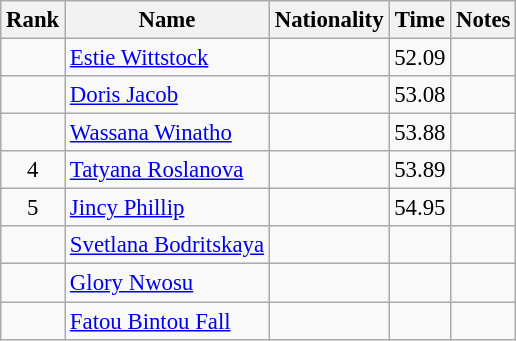<table class="wikitable sortable" style="text-align:center;font-size:95%">
<tr>
<th>Rank</th>
<th>Name</th>
<th>Nationality</th>
<th>Time</th>
<th>Notes</th>
</tr>
<tr>
<td></td>
<td align=left><a href='#'>Estie Wittstock</a></td>
<td align=left></td>
<td>52.09</td>
<td></td>
</tr>
<tr>
<td></td>
<td align=left><a href='#'>Doris Jacob</a></td>
<td align=left></td>
<td>53.08</td>
<td></td>
</tr>
<tr>
<td></td>
<td align=left><a href='#'>Wassana Winatho</a></td>
<td align=left></td>
<td>53.88</td>
<td></td>
</tr>
<tr>
<td>4</td>
<td align=left><a href='#'>Tatyana Roslanova</a></td>
<td align=left></td>
<td>53.89</td>
<td></td>
</tr>
<tr>
<td>5</td>
<td align=left><a href='#'>Jincy Phillip</a></td>
<td align=left></td>
<td>54.95</td>
<td></td>
</tr>
<tr>
<td></td>
<td align=left><a href='#'>Svetlana Bodritskaya</a></td>
<td align=left></td>
<td></td>
<td></td>
</tr>
<tr>
<td></td>
<td align=left><a href='#'>Glory Nwosu</a></td>
<td align=left></td>
<td></td>
<td></td>
</tr>
<tr>
<td></td>
<td align=left><a href='#'>Fatou Bintou Fall</a></td>
<td align=left></td>
<td></td>
<td></td>
</tr>
</table>
